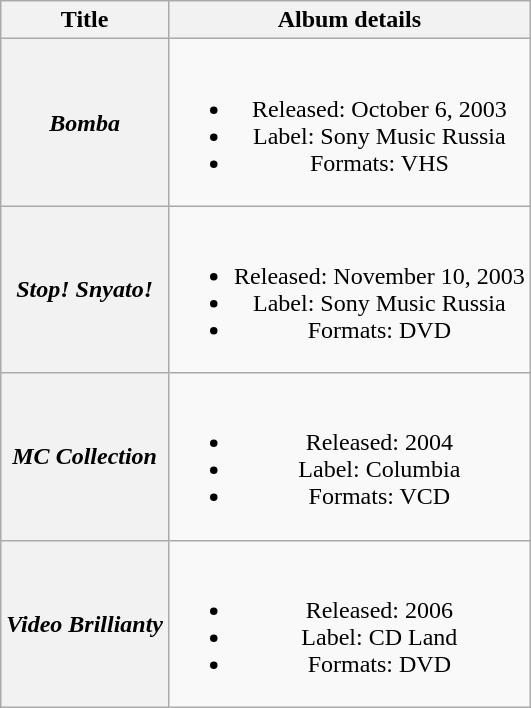<table class="wikitable plainrowheaders" style="text-align:center;">
<tr>
<th>Title</th>
<th>Album details</th>
</tr>
<tr>
<th scope="row"><em>Bomba</em><br></th>
<td><br><ul><li>Released: October 6, 2003</li><li>Label: Sony Music Russia</li><li>Formats: VHS</li></ul></td>
</tr>
<tr>
<th scope="row"><em>Stop! Snyato!</em><br></th>
<td><br><ul><li>Released: November 10, 2003</li><li>Label: Sony Music Russia</li><li>Formats: DVD</li></ul></td>
</tr>
<tr>
<th scope="row"><em>MC Collection</em></th>
<td><br><ul><li>Released: 2004</li><li>Label: Columbia</li><li>Formats: VCD</li></ul></td>
</tr>
<tr>
<th scope="row"><em>Video Brillianty</em><br></th>
<td><br><ul><li>Released: 2006</li><li>Label: CD Land</li><li>Formats: DVD</li></ul></td>
</tr>
</table>
